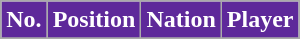<table class="wikitable sortable">
<tr>
<th style="background-color:#5E299A; color:#fff;" scope="col">No.</th>
<th style="background-color:#5E299A; color:#fff;" scope="col">Position</th>
<th style="background-color:#5E299A; color:#fff;" scope="col">Nation</th>
<th style="background-color:#5E299A; color:#fff;" scope="col">Player</th>
</tr>
<tr>
</tr>
</table>
